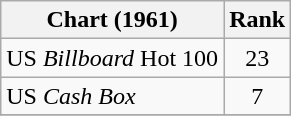<table class="wikitable">
<tr>
<th>Chart (1961)</th>
<th style="text-align:center;">Rank</th>
</tr>
<tr>
<td>US <em>Billboard</em> Hot 100</td>
<td style="text-align:center;">23</td>
</tr>
<tr>
<td>US <em>Cash Box</em></td>
<td style="text-align:center;">7</td>
</tr>
<tr>
</tr>
</table>
